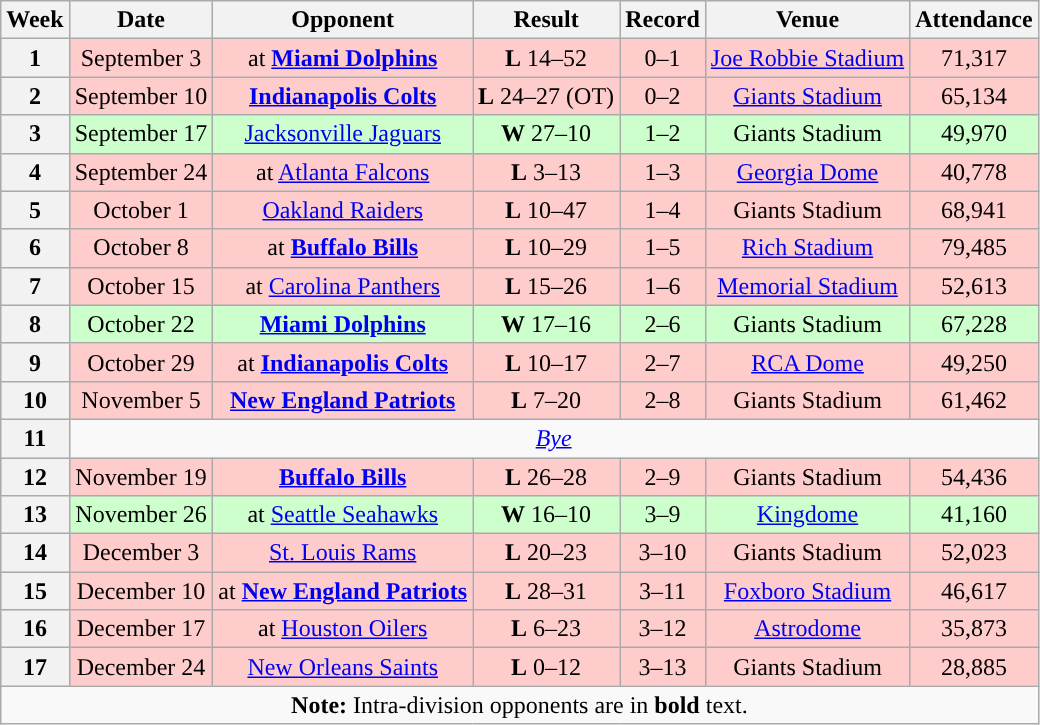<table class="wikitable" style="text-align:center">
<tr>
<th>Week</th>
<th>Date</th>
<th>Opponent</th>
<th>Result</th>
<th>Record</th>
<th>Venue</th>
<th>Attendance</th>
</tr>
<tr style="background:#fcc">
<th>1</th>
<td>September 3</td>
<td>at <strong><a href='#'>Miami Dolphins</a></strong></td>
<td><strong>L</strong> 14–52</td>
<td>0–1</td>
<td><a href='#'>Joe Robbie Stadium</a></td>
<td>71,317</td>
</tr>
<tr style="background:#fcc">
<th>2</th>
<td>September 10</td>
<td><strong><a href='#'>Indianapolis Colts</a></strong></td>
<td><strong>L</strong> 24–27 (OT)</td>
<td>0–2</td>
<td><a href='#'>Giants Stadium</a></td>
<td>65,134</td>
</tr>
<tr style="background:#cfc">
<th>3</th>
<td>September 17</td>
<td><a href='#'>Jacksonville Jaguars</a></td>
<td><strong>W</strong> 27–10</td>
<td>1–2</td>
<td>Giants Stadium</td>
<td>49,970</td>
</tr>
<tr style="background:#fcc">
<th>4</th>
<td>September 24</td>
<td>at <a href='#'>Atlanta Falcons</a></td>
<td><strong>L</strong> 3–13</td>
<td>1–3</td>
<td><a href='#'>Georgia Dome</a></td>
<td>40,778</td>
</tr>
<tr style="background:#fcc">
<th>5</th>
<td>October 1</td>
<td><a href='#'>Oakland Raiders</a></td>
<td><strong>L</strong> 10–47</td>
<td>1–4</td>
<td>Giants Stadium</td>
<td>68,941</td>
</tr>
<tr style="background:#fcc">
<th>6</th>
<td>October 8</td>
<td>at <strong><a href='#'>Buffalo Bills</a></strong></td>
<td><strong>L</strong> 10–29</td>
<td>1–5</td>
<td><a href='#'>Rich Stadium</a></td>
<td>79,485</td>
</tr>
<tr style="background:#fcc">
<th>7</th>
<td>October 15</td>
<td>at <a href='#'>Carolina Panthers</a></td>
<td><strong>L</strong> 15–26</td>
<td>1–6</td>
<td><a href='#'>Memorial Stadium</a></td>
<td>52,613</td>
</tr>
<tr style="background:#cfc">
<th>8</th>
<td>October 22</td>
<td><strong><a href='#'>Miami Dolphins</a></strong></td>
<td><strong>W</strong> 17–16</td>
<td>2–6</td>
<td>Giants Stadium</td>
<td>67,228</td>
</tr>
<tr style="background:#fcc">
<th>9</th>
<td>October 29</td>
<td>at <strong><a href='#'>Indianapolis Colts</a></strong></td>
<td><strong>L</strong> 10–17</td>
<td>2–7</td>
<td><a href='#'>RCA Dome</a></td>
<td>49,250</td>
</tr>
<tr style="background:#fcc">
<th>10</th>
<td>November 5</td>
<td><strong><a href='#'>New England Patriots</a></strong></td>
<td><strong>L</strong> 7–20</td>
<td>2–8</td>
<td>Giants Stadium</td>
<td>61,462</td>
</tr>
<tr>
<th>11</th>
<td colspan="6" align=center><em><a href='#'>Bye</a></em></td>
</tr>
<tr style="background:#fcc">
<th>12</th>
<td>November 19</td>
<td><strong><a href='#'>Buffalo Bills</a></strong></td>
<td><strong>L</strong> 26–28</td>
<td>2–9</td>
<td>Giants Stadium</td>
<td>54,436</td>
</tr>
<tr style="background:#cfc">
<th>13</th>
<td>November 26</td>
<td>at <a href='#'>Seattle Seahawks</a></td>
<td><strong>W</strong> 16–10</td>
<td>3–9</td>
<td><a href='#'>Kingdome</a></td>
<td>41,160</td>
</tr>
<tr style="background:#fcc">
<th>14</th>
<td>December 3</td>
<td><a href='#'>St. Louis Rams</a></td>
<td><strong>L</strong> 20–23</td>
<td>3–10</td>
<td>Giants Stadium</td>
<td>52,023</td>
</tr>
<tr style="background:#fcc">
<th>15</th>
<td>December 10</td>
<td>at <strong><a href='#'>New England Patriots</a></strong></td>
<td><strong>L</strong> 28–31</td>
<td>3–11</td>
<td><a href='#'>Foxboro Stadium</a></td>
<td>46,617</td>
</tr>
<tr style="background:#fcc">
<th>16</th>
<td>December 17</td>
<td>at <a href='#'>Houston Oilers</a></td>
<td><strong>L</strong> 6–23</td>
<td>3–12</td>
<td><a href='#'>Astrodome</a></td>
<td>35,873</td>
</tr>
<tr style="background:#fcc">
<th>17</th>
<td>December 24</td>
<td><a href='#'>New Orleans Saints</a></td>
<td><strong>L</strong> 0–12</td>
<td>3–13</td>
<td>Giants Stadium</td>
<td>28,885</td>
</tr>
<tr>
<td colspan="8"><strong>Note:</strong> Intra-division opponents are in <strong>bold</strong> text.</td>
</tr>
</table>
